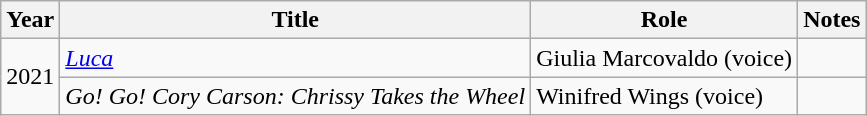<table class="wikitable">
<tr>
<th>Year</th>
<th>Title</th>
<th>Role</th>
<th>Notes</th>
</tr>
<tr>
<td rowspan="2">2021</td>
<td><em><a href='#'>Luca</a></em></td>
<td>Giulia Marcovaldo (voice)</td>
<td></td>
</tr>
<tr>
<td><em>Go! Go! Cory Carson: Chrissy Takes the Wheel</em></td>
<td>Winifred Wings (voice)</td>
<td></td>
</tr>
</table>
